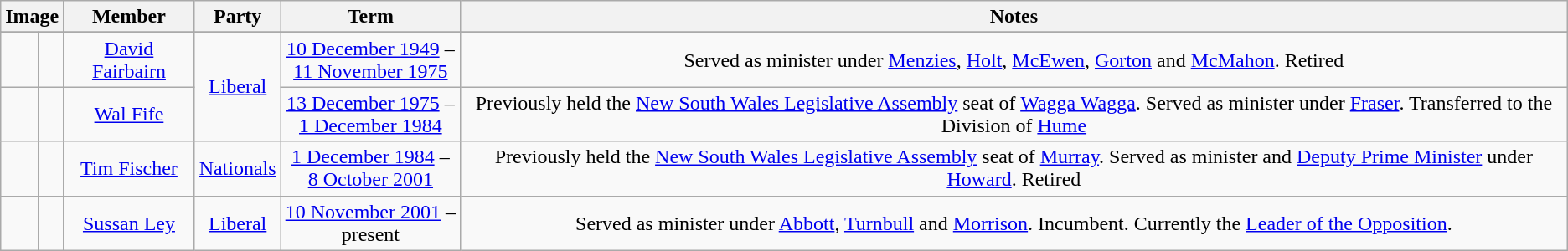<table class=wikitable style="text-align:center">
<tr>
<th colspan=2>Image</th>
<th>Member</th>
<th>Party</th>
<th>Term</th>
<th>Notes</th>
</tr>
<tr>
</tr>
<tr>
<td> </td>
<td></td>
<td><a href='#'>David Fairbairn</a><br></td>
<td rowspan="2"><a href='#'>Liberal</a></td>
<td nowrap><a href='#'>10 December 1949</a> –<br><a href='#'>11 November 1975</a></td>
<td>Served as minister under <a href='#'>Menzies</a>, <a href='#'>Holt</a>, <a href='#'>McEwen</a>, <a href='#'>Gorton</a> and <a href='#'>McMahon</a>. Retired</td>
</tr>
<tr>
<td> </td>
<td></td>
<td><a href='#'>Wal Fife</a><br></td>
<td nowrap><a href='#'>13 December 1975</a> –<br><a href='#'>1 December 1984</a></td>
<td>Previously held the <a href='#'>New South Wales Legislative Assembly</a> seat of <a href='#'>Wagga Wagga</a>. Served as minister under <a href='#'>Fraser</a>. Transferred to the Division of <a href='#'>Hume</a></td>
</tr>
<tr>
<td> </td>
<td></td>
<td><a href='#'>Tim Fischer</a><br></td>
<td><a href='#'>Nationals</a></td>
<td nowrap><a href='#'>1 December 1984</a> –<br><a href='#'>8 October 2001</a></td>
<td>Previously held the <a href='#'>New South Wales Legislative Assembly</a> seat of <a href='#'>Murray</a>. Served as minister and <a href='#'>Deputy Prime Minister</a> under <a href='#'>Howard</a>. Retired</td>
</tr>
<tr>
<td> </td>
<td></td>
<td><a href='#'>Sussan Ley</a><br></td>
<td><a href='#'>Liberal</a></td>
<td nowrap><a href='#'>10 November 2001</a> –<br>present</td>
<td>Served as minister under <a href='#'>Abbott</a>, <a href='#'>Turnbull</a> and <a href='#'>Morrison</a>. Incumbent. Currently the <a href='#'>Leader of the Opposition</a>.</td>
</tr>
</table>
